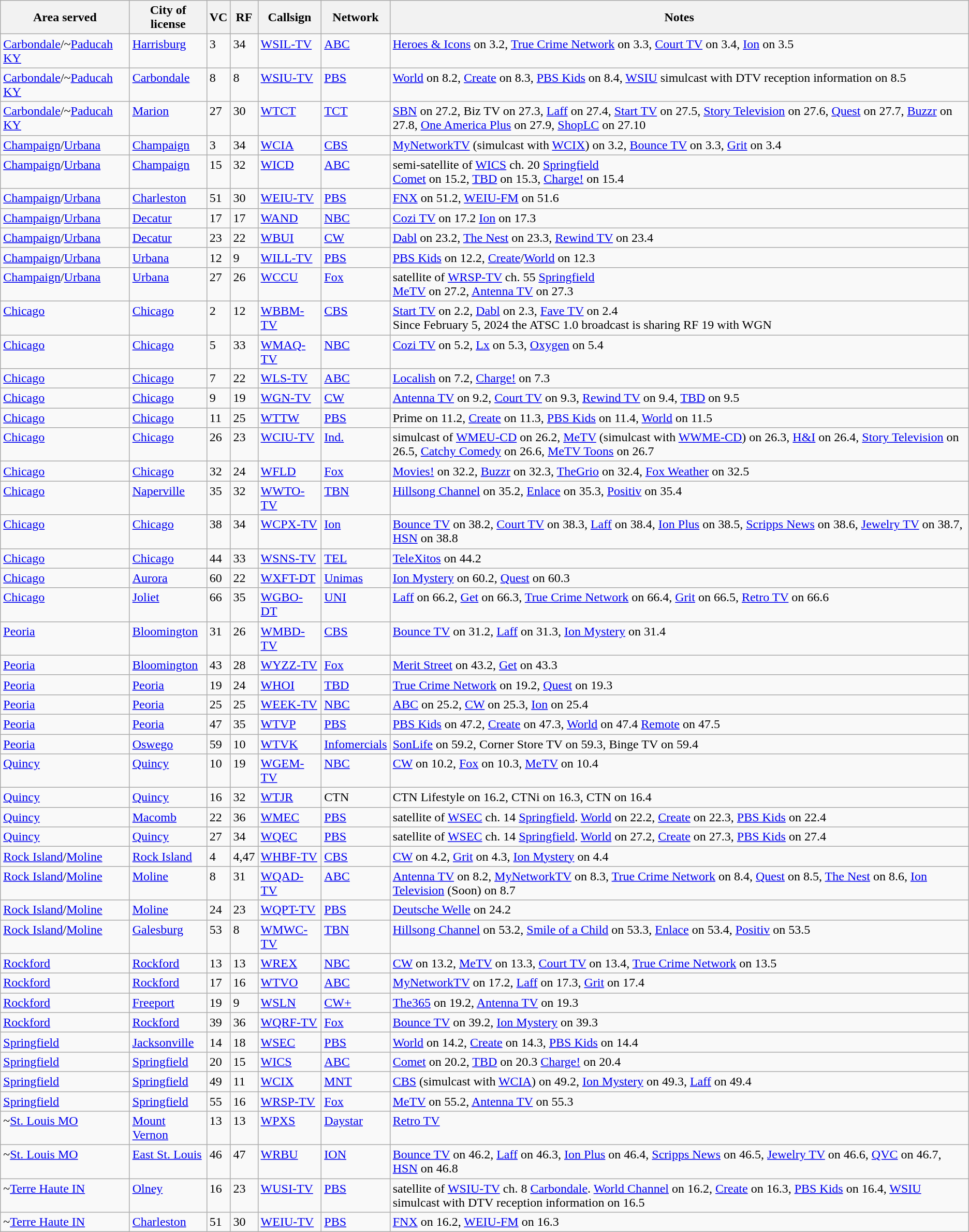<table class="sortable wikitable" style="margin: 1em 1em 1em 0; background: #f9f9f9;">
<tr>
<th>Area served</th>
<th>City of license</th>
<th>VC</th>
<th>RF</th>
<th>Callsign</th>
<th>Network</th>
<th class="unsortable">Notes</th>
</tr>
<tr style="vertical-align: top; text-align: left;">
<td><a href='#'>Carbondale</a>/~<a href='#'>Paducah KY</a></td>
<td><a href='#'>Harrisburg</a></td>
<td>3</td>
<td>34</td>
<td><a href='#'>WSIL-TV</a></td>
<td><a href='#'>ABC</a></td>
<td><a href='#'>Heroes & Icons</a> on 3.2, <a href='#'>True Crime Network</a> on 3.3, <a href='#'>Court TV</a> on 3.4, <a href='#'>Ion</a> on 3.5</td>
</tr>
<tr style="vertical-align: top; text-align: left;">
<td><a href='#'>Carbondale</a>/~<a href='#'>Paducah KY</a></td>
<td><a href='#'>Carbondale</a></td>
<td>8</td>
<td>8</td>
<td><a href='#'>WSIU-TV</a></td>
<td><a href='#'>PBS</a></td>
<td><a href='#'>World</a> on 8.2, <a href='#'>Create</a> on 8.3, <a href='#'>PBS Kids</a> on 8.4, <a href='#'>WSIU</a> simulcast with DTV reception information on 8.5</td>
</tr>
<tr style="vertical-align: top; text-align: left;">
<td><a href='#'>Carbondale</a>/~<a href='#'>Paducah KY</a></td>
<td><a href='#'>Marion</a></td>
<td>27</td>
<td>30</td>
<td><a href='#'>WTCT</a></td>
<td><a href='#'>TCT</a></td>
<td><a href='#'>SBN</a> on 27.2, Biz TV on 27.3, <a href='#'>Laff</a> on 27.4, <a href='#'>Start TV</a> on 27.5, <a href='#'>Story Television</a> on 27.6, <a href='#'>Quest</a> on 27.7, <a href='#'>Buzzr</a> on 27.8, <a href='#'>One America Plus</a> on 27.9, <a href='#'>ShopLC</a> on 27.10</td>
</tr>
<tr style="vertical-align: top; text-align: left;">
<td><a href='#'>Champaign</a>/<a href='#'>Urbana</a></td>
<td><a href='#'>Champaign</a></td>
<td>3</td>
<td>34</td>
<td><a href='#'>WCIA</a></td>
<td><a href='#'>CBS</a></td>
<td><a href='#'>MyNetworkTV</a> (simulcast with <a href='#'>WCIX</a>) on 3.2, <a href='#'>Bounce TV</a> on 3.3, <a href='#'>Grit</a> on 3.4</td>
</tr>
<tr style="vertical-align: top; text-align: left;">
<td><a href='#'>Champaign</a>/<a href='#'>Urbana</a></td>
<td><a href='#'>Champaign</a></td>
<td>15</td>
<td>32</td>
<td><a href='#'>WICD</a></td>
<td><a href='#'>ABC</a></td>
<td>semi-satellite of <a href='#'>WICS</a> ch. 20 <a href='#'>Springfield</a><br><a href='#'>Comet</a> on 15.2, <a href='#'>TBD</a> on 15.3, <a href='#'>Charge!</a> on 15.4</td>
</tr>
<tr style="vertical-align: top; text-align: left;">
<td><a href='#'>Champaign</a>/<a href='#'>Urbana</a></td>
<td><a href='#'>Charleston</a></td>
<td>51</td>
<td>30</td>
<td><a href='#'>WEIU-TV</a></td>
<td><a href='#'>PBS</a></td>
<td><a href='#'>FNX</a> on 51.2, <a href='#'>WEIU-FM</a> on 51.6</td>
</tr>
<tr style="vertical-align: top; text-align: left;">
<td><a href='#'>Champaign</a>/<a href='#'>Urbana</a></td>
<td><a href='#'>Decatur</a></td>
<td>17</td>
<td>17</td>
<td><a href='#'>WAND</a></td>
<td><a href='#'>NBC</a></td>
<td><a href='#'>Cozi TV</a> on 17.2 <a href='#'>Ion</a> on 17.3</td>
</tr>
<tr style="vertical-align: top; text-align: left;">
<td><a href='#'>Champaign</a>/<a href='#'>Urbana</a></td>
<td><a href='#'>Decatur</a></td>
<td>23</td>
<td>22</td>
<td><a href='#'>WBUI</a></td>
<td><a href='#'>CW</a></td>
<td><a href='#'>Dabl</a> on 23.2, <a href='#'>The Nest</a> on 23.3, <a href='#'>Rewind TV</a> on 23.4</td>
</tr>
<tr style="vertical-align: top; text-align: left;">
<td><a href='#'>Champaign</a>/<a href='#'>Urbana</a></td>
<td><a href='#'>Urbana</a></td>
<td>12</td>
<td>9</td>
<td><a href='#'>WILL-TV</a></td>
<td><a href='#'>PBS</a></td>
<td><a href='#'>PBS Kids</a> on 12.2, <a href='#'>Create</a>/<a href='#'>World</a> on 12.3</td>
</tr>
<tr style="vertical-align: top; text-align: left;">
<td><a href='#'>Champaign</a>/<a href='#'>Urbana</a></td>
<td><a href='#'>Urbana</a></td>
<td>27</td>
<td>26</td>
<td><a href='#'>WCCU</a></td>
<td><a href='#'>Fox</a></td>
<td>satellite of <a href='#'>WRSP-TV</a> ch. 55 <a href='#'>Springfield</a><br><a href='#'>MeTV</a> on 27.2, <a href='#'>Antenna TV</a> on 27.3</td>
</tr>
<tr style="vertical-align: top; text-align: left;">
<td><a href='#'>Chicago</a></td>
<td><a href='#'>Chicago</a></td>
<td>2</td>
<td>12</td>
<td><a href='#'>WBBM-TV</a></td>
<td><a href='#'>CBS</a></td>
<td><a href='#'>Start TV</a> on 2.2, <a href='#'>Dabl</a> on 2.3, <a href='#'>Fave TV</a> on 2.4<br>Since February 5, 2024 the ATSC 1.0 broadcast is sharing RF 19 with WGN</td>
</tr>
<tr style="vertical-align: top; text-align: left;">
<td><a href='#'>Chicago</a></td>
<td><a href='#'>Chicago</a></td>
<td>5</td>
<td>33</td>
<td><a href='#'>WMAQ-TV</a></td>
<td><a href='#'>NBC</a></td>
<td><a href='#'>Cozi TV</a> on 5.2, <a href='#'>Lx</a> on 5.3, <a href='#'>Oxygen</a> on 5.4</td>
</tr>
<tr style="vertical-align: top; text-align: left;">
<td><a href='#'>Chicago</a></td>
<td><a href='#'>Chicago</a></td>
<td>7</td>
<td>22</td>
<td><a href='#'>WLS-TV</a></td>
<td><a href='#'>ABC</a></td>
<td><a href='#'>Localish</a> on 7.2, <a href='#'>Charge!</a> on 7.3</td>
</tr>
<tr style="vertical-align: top; text-align: left;">
<td><a href='#'>Chicago</a></td>
<td><a href='#'>Chicago</a></td>
<td>9</td>
<td>19</td>
<td><a href='#'>WGN-TV</a></td>
<td><a href='#'>CW</a></td>
<td><a href='#'>Antenna TV</a> on 9.2, <a href='#'>Court TV</a> on 9.3, <a href='#'>Rewind TV</a> on 9.4, <a href='#'>TBD</a> on 9.5</td>
</tr>
<tr style="vertical-align: top; text-align: left;">
<td><a href='#'>Chicago</a></td>
<td><a href='#'>Chicago</a></td>
<td>11</td>
<td>25</td>
<td><a href='#'>WTTW</a></td>
<td><a href='#'>PBS</a></td>
<td>Prime on 11.2, <a href='#'>Create</a> on 11.3, <a href='#'>PBS Kids</a> on 11.4, <a href='#'>World</a> on 11.5</td>
</tr>
<tr style="vertical-align: top; text-align: left;">
<td><a href='#'>Chicago</a></td>
<td><a href='#'>Chicago</a></td>
<td>26</td>
<td>23</td>
<td><a href='#'>WCIU-TV</a></td>
<td><a href='#'>Ind.</a></td>
<td>simulcast of <a href='#'>WMEU-CD</a> on 26.2, <a href='#'>MeTV</a> (simulcast with <a href='#'>WWME-CD</a>) on 26.3, <a href='#'>H&I</a> on 26.4, <a href='#'>Story Television</a> on 26.5, <a href='#'>Catchy Comedy</a> on 26.6, <a href='#'>MeTV Toons</a> on 26.7</td>
</tr>
<tr style="vertical-align: top; text-align: left;">
<td><a href='#'>Chicago</a></td>
<td><a href='#'>Chicago</a></td>
<td>32</td>
<td>24</td>
<td><a href='#'>WFLD</a></td>
<td><a href='#'>Fox</a></td>
<td><a href='#'>Movies!</a> on 32.2, <a href='#'>Buzzr</a> on 32.3, <a href='#'>TheGrio</a> on 32.4, <a href='#'>Fox Weather</a> on 32.5</td>
</tr>
<tr style="vertical-align: top; text-align: left;">
<td><a href='#'>Chicago</a></td>
<td><a href='#'>Naperville</a></td>
<td>35</td>
<td>32</td>
<td><a href='#'>WWTO-TV</a></td>
<td><a href='#'>TBN</a></td>
<td><a href='#'>Hillsong Channel</a> on 35.2, <a href='#'>Enlace</a> on 35.3, <a href='#'>Positiv</a> on 35.4</td>
</tr>
<tr style="vertical-align: top; text-align: left;">
<td><a href='#'>Chicago</a></td>
<td><a href='#'>Chicago</a></td>
<td>38</td>
<td>34</td>
<td><a href='#'>WCPX-TV</a></td>
<td><a href='#'>Ion</a></td>
<td><a href='#'>Bounce TV</a> on 38.2, <a href='#'>Court TV</a> on 38.3, <a href='#'>Laff</a> on 38.4, <a href='#'>Ion Plus</a> on 38.5, <a href='#'>Scripps News</a> on 38.6, <a href='#'>Jewelry TV</a> on 38.7, <a href='#'>HSN</a> on 38.8</td>
</tr>
<tr style="vertical-align: top; text-align: left;">
<td><a href='#'>Chicago</a></td>
<td><a href='#'>Chicago</a></td>
<td>44</td>
<td>33</td>
<td><a href='#'>WSNS-TV</a></td>
<td><a href='#'>TEL</a></td>
<td><a href='#'>TeleXitos</a> on 44.2</td>
</tr>
<tr style="vertical-align: top; text-align: left;">
<td><a href='#'>Chicago</a></td>
<td><a href='#'>Aurora</a></td>
<td>60</td>
<td>22</td>
<td><a href='#'>WXFT-DT</a></td>
<td><a href='#'>Unimas</a></td>
<td><a href='#'>Ion Mystery</a> on 60.2, <a href='#'>Quest</a> on 60.3</td>
</tr>
<tr style="vertical-align: top; text-align: left;">
<td><a href='#'>Chicago</a></td>
<td><a href='#'>Joliet</a></td>
<td>66</td>
<td>35</td>
<td><a href='#'>WGBO-DT</a></td>
<td><a href='#'>UNI</a></td>
<td><a href='#'>Laff</a> on 66.2, <a href='#'>Get</a> on 66.3, <a href='#'>True Crime Network</a> on 66.4, <a href='#'>Grit</a> on 66.5, <a href='#'>Retro TV</a> on 66.6</td>
</tr>
<tr style="vertical-align: top; text-align: left;">
<td><a href='#'>Peoria</a></td>
<td><a href='#'>Bloomington</a></td>
<td>31</td>
<td>26</td>
<td><a href='#'>WMBD-TV</a></td>
<td><a href='#'>CBS</a></td>
<td><a href='#'>Bounce TV</a> on 31.2, <a href='#'>Laff</a> on 31.3, <a href='#'>Ion Mystery</a> on 31.4</td>
</tr>
<tr style="vertical-align: top; text-align: left;">
<td><a href='#'>Peoria</a></td>
<td><a href='#'>Bloomington</a></td>
<td>43</td>
<td>28</td>
<td><a href='#'>WYZZ-TV</a></td>
<td><a href='#'>Fox</a></td>
<td><a href='#'>Merit Street</a> on 43.2, <a href='#'>Get</a> on 43.3</td>
</tr>
<tr style="vertical-align: top; text-align: left;">
<td><a href='#'>Peoria</a></td>
<td><a href='#'>Peoria</a></td>
<td>19</td>
<td>24</td>
<td><a href='#'>WHOI</a></td>
<td><a href='#'>TBD</a></td>
<td><a href='#'>True Crime Network</a> on 19.2, <a href='#'>Quest</a> on 19.3</td>
</tr>
<tr style="vertical-align: top; text-align: left;">
<td><a href='#'>Peoria</a></td>
<td><a href='#'>Peoria</a></td>
<td>25</td>
<td>25</td>
<td><a href='#'>WEEK-TV</a></td>
<td><a href='#'>NBC</a></td>
<td><a href='#'>ABC</a> on 25.2, <a href='#'>CW</a> on 25.3, <a href='#'>Ion</a> on 25.4</td>
</tr>
<tr style="vertical-align: top; text-align: left;">
<td><a href='#'>Peoria</a></td>
<td><a href='#'>Peoria</a></td>
<td>47</td>
<td>35</td>
<td><a href='#'>WTVP</a></td>
<td><a href='#'>PBS</a></td>
<td><a href='#'>PBS Kids</a> on 47.2, <a href='#'>Create</a> on 47.3, <a href='#'>World</a> on 47.4 <a href='#'>Remote</a> on 47.5</td>
</tr>
<tr style="vertical-align: top; text-align: left;">
<td><a href='#'>Peoria</a></td>
<td><a href='#'>Oswego</a></td>
<td>59</td>
<td>10</td>
<td><a href='#'>WTVK</a></td>
<td><a href='#'>Infomercials</a></td>
<td><a href='#'>SonLife</a> on 59.2, Corner Store TV on 59.3, Binge TV on 59.4</td>
</tr>
<tr style="vertical-align: top; text-align: left;">
<td><a href='#'>Quincy</a></td>
<td><a href='#'>Quincy</a></td>
<td>10</td>
<td>19</td>
<td><a href='#'>WGEM-TV</a></td>
<td><a href='#'>NBC</a></td>
<td><a href='#'>CW</a> on 10.2, <a href='#'>Fox</a> on 10.3, <a href='#'>MeTV</a> on 10.4</td>
</tr>
<tr style="vertical-align: top; text-align: left;">
<td><a href='#'>Quincy</a></td>
<td><a href='#'>Quincy</a></td>
<td>16</td>
<td>32</td>
<td><a href='#'>WTJR</a></td>
<td>CTN</td>
<td>CTN Lifestyle on 16.2, CTNi on 16.3, CTN on 16.4</td>
</tr>
<tr style="vertical-align: top; text-align: left;">
<td><a href='#'>Quincy</a></td>
<td><a href='#'>Macomb</a></td>
<td>22</td>
<td>36</td>
<td><a href='#'>WMEC</a></td>
<td><a href='#'>PBS</a></td>
<td>satellite of <a href='#'>WSEC</a> ch. 14 <a href='#'>Springfield</a>. <a href='#'>World</a> on 22.2, <a href='#'>Create</a> on 22.3, <a href='#'>PBS Kids</a> on 22.4</td>
</tr>
<tr style="vertical-align: top; text-align: left;">
<td><a href='#'>Quincy</a></td>
<td><a href='#'>Quincy</a></td>
<td>27</td>
<td>34</td>
<td><a href='#'>WQEC</a></td>
<td><a href='#'>PBS</a></td>
<td>satellite of <a href='#'>WSEC</a> ch. 14 <a href='#'>Springfield</a>. <a href='#'>World</a> on 27.2, <a href='#'>Create</a> on 27.3, <a href='#'>PBS Kids</a> on 27.4</td>
</tr>
<tr style="vertical-align: top; text-align: left;">
<td><a href='#'>Rock Island</a>/<a href='#'>Moline</a></td>
<td><a href='#'>Rock Island</a></td>
<td>4</td>
<td>4,47</td>
<td><a href='#'>WHBF-TV</a></td>
<td><a href='#'>CBS</a></td>
<td><a href='#'>CW</a> on 4.2, <a href='#'>Grit</a> on 4.3, <a href='#'>Ion Mystery</a> on 4.4</td>
</tr>
<tr style="vertical-align: top; text-align: left;">
<td><a href='#'>Rock Island</a>/<a href='#'>Moline</a></td>
<td><a href='#'>Moline</a></td>
<td>8</td>
<td>31</td>
<td><a href='#'>WQAD-TV</a></td>
<td><a href='#'>ABC</a></td>
<td><a href='#'>Antenna TV</a> on 8.2, <a href='#'>MyNetworkTV</a> on 8.3, <a href='#'>True Crime Network</a> on 8.4, <a href='#'>Quest</a> on 8.5, <a href='#'>The Nest</a> on 8.6, <a href='#'>Ion Television</a> (Soon) on 8.7</td>
</tr>
<tr style="vertical-align: top; text-align: left;">
<td><a href='#'>Rock Island</a>/<a href='#'>Moline</a></td>
<td><a href='#'>Moline</a></td>
<td>24</td>
<td>23</td>
<td><a href='#'>WQPT-TV</a></td>
<td><a href='#'>PBS</a></td>
<td><a href='#'>Deutsche Welle</a> on 24.2</td>
</tr>
<tr style="vertical-align: top; text-align: left;">
<td><a href='#'>Rock Island</a>/<a href='#'>Moline</a></td>
<td><a href='#'>Galesburg</a></td>
<td>53</td>
<td>8</td>
<td><a href='#'>WMWC-TV</a></td>
<td><a href='#'>TBN</a></td>
<td><a href='#'>Hillsong Channel</a> on 53.2, <a href='#'>Smile of a Child</a> on 53.3, <a href='#'>Enlace</a> on 53.4, <a href='#'>Positiv</a> on 53.5</td>
</tr>
<tr style="vertical-align: top; text-align: left;">
<td><a href='#'>Rockford</a></td>
<td><a href='#'>Rockford</a></td>
<td>13</td>
<td>13</td>
<td><a href='#'>WREX</a></td>
<td><a href='#'>NBC</a></td>
<td><a href='#'>CW</a> on 13.2, <a href='#'>MeTV</a> on 13.3, <a href='#'>Court TV</a> on 13.4, <a href='#'>True Crime Network</a> on 13.5</td>
</tr>
<tr style="vertical-align: top; text-align: left;">
<td><a href='#'>Rockford</a></td>
<td><a href='#'>Rockford</a></td>
<td>17</td>
<td>16</td>
<td><a href='#'>WTVO</a></td>
<td><a href='#'>ABC</a></td>
<td><a href='#'>MyNetworkTV</a> on 17.2, <a href='#'>Laff</a> on 17.3, <a href='#'>Grit</a> on 17.4</td>
</tr>
<tr style="vertical-align: top; text-align: left;">
<td><a href='#'>Rockford</a></td>
<td><a href='#'>Freeport</a></td>
<td>19</td>
<td>9</td>
<td><a href='#'>WSLN</a></td>
<td><a href='#'>CW+</a></td>
<td><a href='#'>The365</a> on 19.2, <a href='#'>Antenna TV</a> on 19.3</td>
</tr>
<tr style="vertical-align: top; text-align: left;">
<td><a href='#'>Rockford</a></td>
<td><a href='#'>Rockford</a></td>
<td>39</td>
<td>36</td>
<td><a href='#'>WQRF-TV</a></td>
<td><a href='#'>Fox</a></td>
<td><a href='#'>Bounce TV</a> on 39.2, <a href='#'>Ion Mystery</a> on 39.3</td>
</tr>
<tr style="vertical-align: top; text-align: left;">
<td><a href='#'>Springfield</a></td>
<td><a href='#'>Jacksonville</a></td>
<td>14</td>
<td>18</td>
<td><a href='#'>WSEC</a></td>
<td><a href='#'>PBS</a></td>
<td><a href='#'>World</a> on 14.2, <a href='#'>Create</a> on 14.3, <a href='#'>PBS Kids</a> on 14.4</td>
</tr>
<tr style="vertical-align: top; text-align: left;">
<td><a href='#'>Springfield</a></td>
<td><a href='#'>Springfield</a></td>
<td>20</td>
<td>15</td>
<td><a href='#'>WICS</a></td>
<td><a href='#'>ABC</a></td>
<td><a href='#'>Comet</a> on 20.2, <a href='#'>TBD</a> on 20.3 <a href='#'>Charge!</a> on 20.4</td>
</tr>
<tr style="vertical-align: top; text-align: left;">
<td><a href='#'>Springfield</a></td>
<td><a href='#'>Springfield</a></td>
<td>49</td>
<td>11</td>
<td><a href='#'>WCIX</a></td>
<td><a href='#'>MNT</a></td>
<td><a href='#'>CBS</a> (simulcast with <a href='#'>WCIA</a>) on 49.2, <a href='#'>Ion Mystery</a> on 49.3, <a href='#'>Laff</a> on 49.4</td>
</tr>
<tr style="vertical-align: top; text-align: left;">
<td><a href='#'>Springfield</a></td>
<td><a href='#'>Springfield</a></td>
<td>55</td>
<td>16</td>
<td><a href='#'>WRSP-TV</a></td>
<td><a href='#'>Fox</a></td>
<td><a href='#'>MeTV</a> on 55.2, <a href='#'>Antenna TV</a> on 55.3</td>
</tr>
<tr style="vertical-align: top; text-align: left;">
<td>~<a href='#'>St. Louis MO</a></td>
<td><a href='#'>Mount Vernon</a></td>
<td>13</td>
<td>13</td>
<td><a href='#'>WPXS</a></td>
<td><a href='#'>Daystar</a></td>
<td><a href='#'>Retro TV</a></td>
</tr>
<tr style="vertical-align: top; text-align: left;">
<td>~<a href='#'>St. Louis MO</a></td>
<td><a href='#'>East St. Louis</a></td>
<td>46</td>
<td>47</td>
<td><a href='#'>WRBU</a></td>
<td><a href='#'>ION</a></td>
<td><a href='#'>Bounce TV</a> on 46.2, <a href='#'>Laff</a> on 46.3, <a href='#'>Ion Plus</a> on 46.4, <a href='#'>Scripps News</a> on 46.5, <a href='#'>Jewelry TV</a> on 46.6, <a href='#'>QVC</a> on 46.7, <a href='#'>HSN</a> on 46.8</td>
</tr>
<tr style="vertical-align: top; text-align: left;">
<td>~<a href='#'>Terre Haute IN</a></td>
<td><a href='#'>Olney</a></td>
<td>16</td>
<td>23</td>
<td><a href='#'>WUSI-TV</a></td>
<td><a href='#'>PBS</a></td>
<td>satellite of <a href='#'>WSIU-TV</a> ch. 8 <a href='#'>Carbondale</a>. <a href='#'>World Channel</a> on 16.2, <a href='#'>Create</a> on 16.3, <a href='#'>PBS Kids</a> on 16.4, <a href='#'>WSIU</a> simulcast with DTV reception information on 16.5</td>
</tr>
<tr style="vertical-align: top; text-align: left;">
<td>~<a href='#'>Terre Haute IN</a></td>
<td><a href='#'>Charleston</a></td>
<td>51</td>
<td>30</td>
<td><a href='#'>WEIU-TV</a></td>
<td><a href='#'>PBS</a></td>
<td><a href='#'>FNX</a> on 16.2, <a href='#'>WEIU-FM</a> on 16.3</td>
</tr>
</table>
